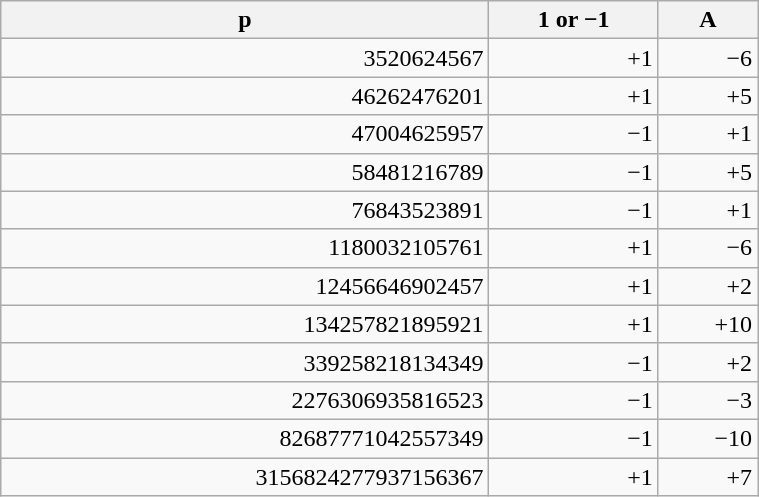<table class="wikitable" style="width:40%; border:0; text-align:right;">
<tr>
<th>p</th>
<th>1 or −1</th>
<th>A</th>
</tr>
<tr>
<td>3520624567</td>
<td>+1</td>
<td>−6</td>
</tr>
<tr>
<td>46262476201</td>
<td>+1</td>
<td>+5</td>
</tr>
<tr>
<td>47004625957</td>
<td>−1</td>
<td>+1</td>
</tr>
<tr>
<td>58481216789</td>
<td>−1</td>
<td>+5</td>
</tr>
<tr>
<td>76843523891</td>
<td>−1</td>
<td>+1</td>
</tr>
<tr>
<td>1180032105761</td>
<td>+1</td>
<td>−6</td>
</tr>
<tr>
<td>12456646902457</td>
<td>+1</td>
<td>+2</td>
</tr>
<tr>
<td>134257821895921</td>
<td>+1</td>
<td>+10</td>
</tr>
<tr>
<td>339258218134349</td>
<td>−1</td>
<td>+2</td>
</tr>
<tr>
<td>2276306935816523</td>
<td>−1</td>
<td>−3</td>
</tr>
<tr>
<td>82687771042557349</td>
<td>−1</td>
<td>−10</td>
</tr>
<tr>
<td>3156824277937156367</td>
<td>+1</td>
<td>+7</td>
</tr>
</table>
